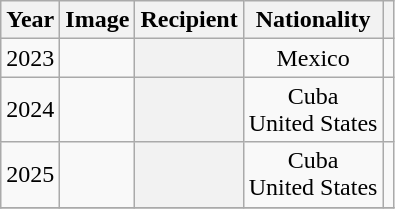<table class="wikitable plainrowheaders sortable" style="text-align:center">
<tr>
<th scope=col>Year</th>
<th scope=col class=unsortable>Image</th>
<th scope=col>Recipient</th>
<th scope=col>Nationality</th>
<th scope=col class=unsortable></th>
</tr>
<tr>
<td>2023</td>
<td></td>
<th scope=row style="text-align:center;"></th>
<td>Mexico</td>
<td></td>
</tr>
<tr>
<td>2024</td>
<td></td>
<th scope=row style="text-align:center;"></th>
<td>Cuba<br>United States</td>
<td></td>
</tr>
<tr>
<td>2025</td>
<td></td>
<th scope=row style="text-align:center;"> </th>
<td>Cuba<br>United States</td>
<td></td>
</tr>
<tr>
</tr>
</table>
